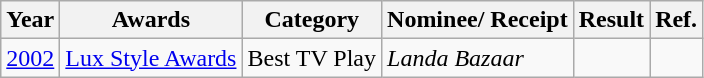<table class="wikitable">
<tr>
<th>Year</th>
<th>Awards</th>
<th>Category</th>
<th>Nominee/ Receipt</th>
<th>Result</th>
<th>Ref.</th>
</tr>
<tr>
<td><a href='#'>2002</a></td>
<td><a href='#'>Lux Style Awards</a></td>
<td>Best TV Play</td>
<td><em>Landa Bazaar</em></td>
<td></td>
<td></td>
</tr>
</table>
